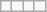<table class="wikitable">
<tr>
<td></td>
<td></td>
<td></td>
<td></td>
</tr>
</table>
